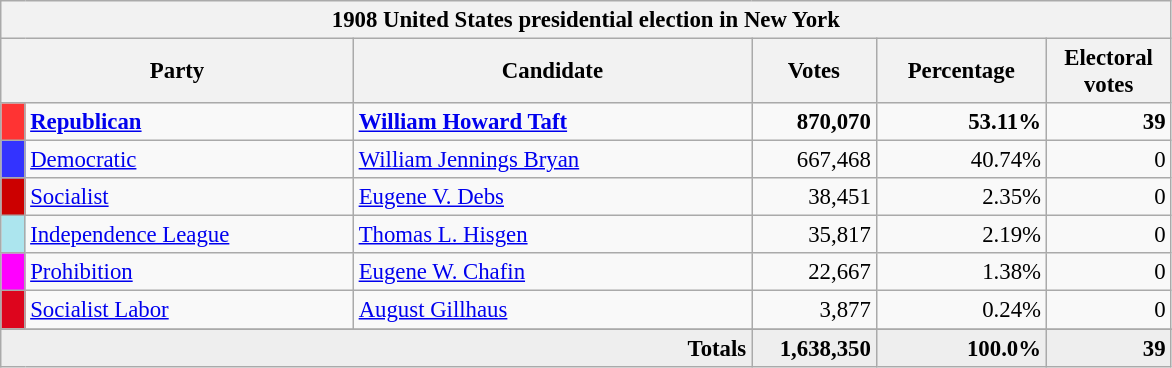<table class="wikitable" style="font-size: 95%;">
<tr>
<th colspan="6">1908 United States presidential election in New York</th>
</tr>
<tr>
<th colspan="2" style="width: 15em">Party</th>
<th style="width: 17em">Candidate</th>
<th style="width: 5em">Votes</th>
<th style="width: 7em">Percentage</th>
<th style="width: 5em">Electoral votes</th>
</tr>
<tr>
<th style="background-color:#FF3333; width: 3px"></th>
<td style="width: 130px"><strong><a href='#'>Republican</a></strong></td>
<td><strong><a href='#'>William Howard Taft</a></strong></td>
<td align="right"><strong>870,070</strong></td>
<td align="right"><strong>53.11%</strong></td>
<td align="right"><strong>39</strong></td>
</tr>
<tr>
<th style="background-color:#3333FF; width: 3px"></th>
<td style="width: 130px"><a href='#'>Democratic</a></td>
<td><a href='#'>William Jennings Bryan</a></td>
<td align="right">667,468</td>
<td align="right">40.74%</td>
<td align="right">0</td>
</tr>
<tr>
<th style="background-color:#CC0000; width: 3px"></th>
<td style="width: 130px"><a href='#'>Socialist</a></td>
<td><a href='#'>Eugene V. Debs</a></td>
<td align="right">38,451</td>
<td align="right">2.35%</td>
<td align="right">0</td>
</tr>
<tr>
<th style="background-color:#ACE5EE; width: 3px"></th>
<td style="width: 130px"><a href='#'>Independence League</a></td>
<td><a href='#'>Thomas L. Hisgen</a></td>
<td align="right">35,817</td>
<td align="right">2.19%</td>
<td align="right">0</td>
</tr>
<tr>
<th style="background-color:#FF00FF; width: 3px"></th>
<td style="width: 130px"><a href='#'>Prohibition</a></td>
<td><a href='#'>Eugene W. Chafin</a></td>
<td align="right">22,667</td>
<td align="right">1.38%</td>
<td align="right">0</td>
</tr>
<tr>
<th style="background-color:#DD051D; width: 3px"></th>
<td style="width: 130px"><a href='#'>Socialist Labor</a></td>
<td><a href='#'>August Gillhaus</a></td>
<td align="right">3,877</td>
<td align="right">0.24%</td>
<td align="right">0</td>
</tr>
<tr>
</tr>
<tr bgcolor="#EEEEEE">
<td colspan="3" align="right"><strong>Totals</strong></td>
<td align="right"><strong>1,638,350</strong></td>
<td align="right"><strong>100.0%</strong></td>
<td align="right"><strong>39</strong></td>
</tr>
</table>
